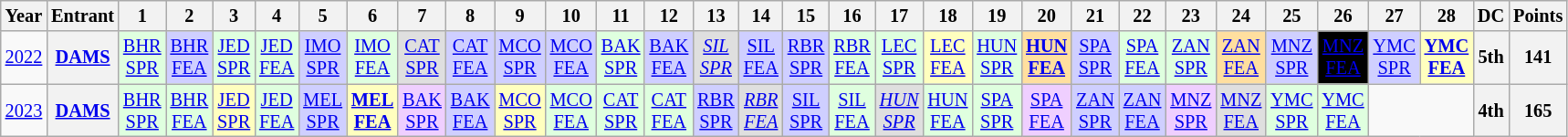<table class="wikitable" style="text-align:center; font-size:85%">
<tr>
<th>Year</th>
<th>Entrant</th>
<th>1</th>
<th>2</th>
<th>3</th>
<th>4</th>
<th>5</th>
<th>6</th>
<th>7</th>
<th>8</th>
<th>9</th>
<th>10</th>
<th>11</th>
<th>12</th>
<th>13</th>
<th>14</th>
<th>15</th>
<th>16</th>
<th>17</th>
<th>18</th>
<th>19</th>
<th>20</th>
<th>21</th>
<th>22</th>
<th>23</th>
<th>24</th>
<th>25</th>
<th>26</th>
<th>27</th>
<th>28</th>
<th>DC</th>
<th>Points</th>
</tr>
<tr>
<td><a href='#'>2022</a></td>
<th nowrap><a href='#'>DAMS</a></th>
<td style="background:#DFFFDF;"><a href='#'>BHR<br>SPR</a><br></td>
<td style="background:#CFCFFF;"><a href='#'>BHR<br>FEA</a><br></td>
<td style="background:#DFFFDF;"><a href='#'>JED<br>SPR</a><br></td>
<td style="background:#DFFFDF;"><a href='#'>JED<br>FEA</a><br></td>
<td style="background:#CFCFFF;"><a href='#'>IMO<br>SPR</a><br></td>
<td style="background:#DFFFDF;"><a href='#'>IMO<br>FEA</a><br></td>
<td style="background:#dfdfdf;"><a href='#'>CAT<br>SPR</a><br></td>
<td style="background:#CFCFFF;"><a href='#'>CAT<br>FEA</a><br></td>
<td style="background:#CFCFFF;"><a href='#'>MCO<br>SPR</a><br></td>
<td style="background:#CFCFFF;"><a href='#'>MCO<br>FEA</a><br></td>
<td style="background:#DFFFDF;"><a href='#'>BAK<br>SPR</a><br></td>
<td style="background:#CFCFFF;"><a href='#'>BAK<br>FEA</a><br></td>
<td style="background:#DFDFDF;"><em><a href='#'>SIL<br>SPR</a></em><br></td>
<td style="background:#CFCFFF;"><a href='#'>SIL<br>FEA</a><br></td>
<td style="background:#CFCFFF;"><a href='#'>RBR<br>SPR</a><br></td>
<td style="background:#DFFFDF;"><a href='#'>RBR<br>FEA</a><br></td>
<td style="background:#DFFFDF;"><a href='#'>LEC<br>SPR</a><br></td>
<td style="background:#FFFFBF;"><a href='#'>LEC<br>FEA</a><br></td>
<td style="background:#DFFFDF;"><a href='#'>HUN<br>SPR</a><br></td>
<td style="background:#FFDF9F;"><strong><a href='#'>HUN<br>FEA</a></strong><br></td>
<td style="background:#CFCFFF;"><a href='#'>SPA<br>SPR</a><br></td>
<td style="background:#DFFFDF;"><a href='#'>SPA<br>FEA</a><br></td>
<td style="background:#DFFFDF;"><a href='#'>ZAN<br>SPR</a><br></td>
<td style="background:#FFDF9F;"><a href='#'>ZAN<br>FEA</a><br></td>
<td style="background:#CFCFFF;"><a href='#'>MNZ<br>SPR</a><br></td>
<td style="background:#000000; color:white;"><a href='#'><span>MNZ<br>FEA</span></a><br></td>
<td style="background:#CFCFFF;"><a href='#'>YMC<br>SPR</a><br></td>
<td style="background:#FFFFBF;"><strong><a href='#'>YMC<br>FEA</a></strong><br></td>
<th>5th</th>
<th>141</th>
</tr>
<tr>
<td><a href='#'>2023</a></td>
<th nowrap><a href='#'>DAMS</a></th>
<td style="background:#DFFFDF;"><a href='#'>BHR<br>SPR</a><br></td>
<td style="background:#DFFFDF;"><a href='#'>BHR<br>FEA</a><br></td>
<td style="background:#FFFFBF;"><a href='#'>JED<br>SPR</a><br></td>
<td style="background:#DFFFDF;"><a href='#'>JED<br>FEA</a><br></td>
<td style="background:#CFCFFF;"><a href='#'>MEL<br>SPR</a><br></td>
<td style="background:#FFFFBF;"><strong><a href='#'>MEL<br>FEA</a></strong><br></td>
<td style="background:#EFCFFF;"><a href='#'>BAK<br>SPR</a><br></td>
<td style="background:#CFCFFF;"><a href='#'>BAK<br>FEA</a><br></td>
<td style="background:#FFFFBF;"><a href='#'>MCO<br>SPR</a><br></td>
<td style="background:#DFFFDF;"><a href='#'>MCO<br>FEA</a><br></td>
<td style="background:#DFFFDF;"><a href='#'>CAT<br>SPR</a><br></td>
<td style="background:#DFFFDF;"><a href='#'>CAT<br>FEA</a><br></td>
<td style="background:#CFCFFF;"><a href='#'>RBR<br>SPR</a><br></td>
<td style="background:#DFDFDF;"><em><a href='#'>RBR<br>FEA</a></em><br></td>
<td style="background:#CFCFFF;"><a href='#'>SIL<br>SPR</a><br></td>
<td style="background:#DFFFDF;"><a href='#'>SIL<br>FEA</a><br></td>
<td style="background:#DFDFDF;"><em><a href='#'>HUN<br>SPR</a></em><br></td>
<td style="background:#DFFFDF;"><a href='#'>HUN<br>FEA</a><br></td>
<td style="background:#DFFFDF;"><a href='#'>SPA<br>SPR</a><br></td>
<td style="background:#EFCFFF;"><a href='#'>SPA<br>FEA</a><br></td>
<td style="background:#CFCFFF;"><a href='#'>ZAN<br>SPR</a><br></td>
<td style="background:#CFCFFF;"><a href='#'>ZAN<br>FEA</a><br></td>
<td style="background:#EFCFFF;"><a href='#'>MNZ<br>SPR</a><br></td>
<td style="background:#DFDFDF;"><a href='#'>MNZ<br>FEA</a><br></td>
<td style="background:#DFFFDF;"><a href='#'>YMC<br>SPR</a><br></td>
<td style="background:#DFFFDF;"><a href='#'>YMC<br>FEA</a><br></td>
<td colspan=2></td>
<th>4th</th>
<th>165</th>
</tr>
</table>
